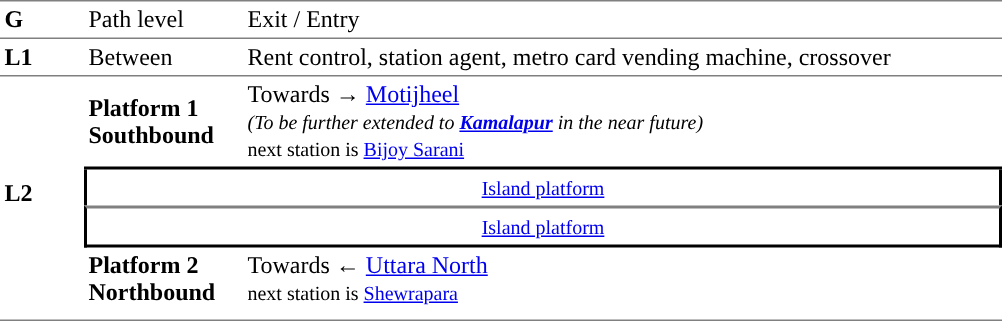<table table border=0 cellspacing=0 cellpadding=3>
<tr>
<td style="border-bottom:solid 1px gray;border-top:solid 1px gray;" width=50 valign=top><strong>G</strong></td>
<td style="border-top:solid 1px gray;border-bottom:solid 1px gray;" width=100 valign=top>Path level</td>
<td style="border-top:solid 1px gray;border-bottom:solid 1px gray;" width=500 valign=top>Exit / Entry</td>
</tr>
<tr>
<td style="border-bottom:solid 1px gray; valign=top"><strong>L1</strong></td>
<td style="border-bottom:solid 1px gray; valign=top">Between</td>
<td style="border-bottom:solid 1px gray; valign=top">Rent control, station agent, metro card vending machine, crossover<br></td>
</tr>
<tr>
<td rowspan="4"><strong>L2</strong></td>
<td style="border-bottom:solid 2px black;" width="100"><span><strong>Platform 1<br>Southbound</strong></span></td>
<td style="border-bottom:solid 2px black;" width="500">Towards → <a href='#'>Motijheel</a><br><small><em>(To be further extended to <strong><a href='#'>Kamalapur</a></strong> in the near future)</em></small> <small><br>next station is <a href='#'>Bijoy Sarani</a></small></td>
</tr>
<tr>
<td colspan="2" style="border-right:solid 2px black;border-left:solid 2px black;text-align:center;"><small><a href='#'>Island platform</a></small></td>
</tr>
<tr>
<td colspan="2" style="border-top:solid 2px gray;border-right:solid 2px black;border-left:solid 2px black;border-bottom:solid 2px black;text-align:center;"><small><a href='#'>Island platform</a></small></td>
</tr>
<tr>
<td><span><strong>Platform 2<br>Northbound</strong></span></td>
<td>Towards ← <a href='#'>Uttara North</a> <small><br>next station is <a href='#'>Shewrapara</a></small></td>
</tr>
<tr>
<td rowspan="2" style="border-bottom:solid 1px gray;" width="50" valign="top"></td>
<td style="border-bottom:solid 1px gray;" width="100"></td>
<td style="border-bottom:solid 1px gray;" width="500"></td>
</tr>
<tr>
</tr>
</table>
